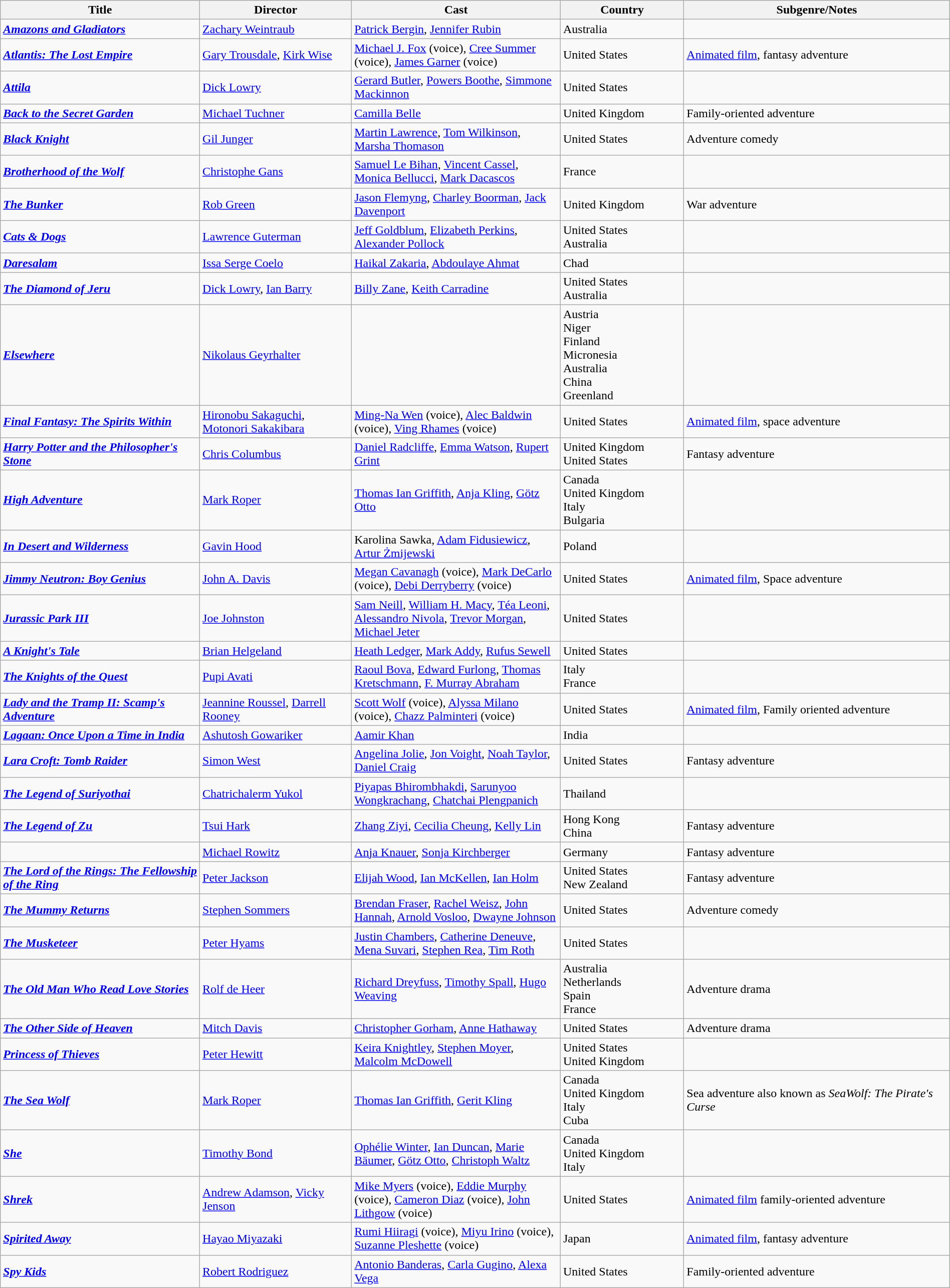<table class="wikitable" style="width:100%;">
<tr>
<th style="width:21%;">Title</th>
<th style="width:16%;">Director</th>
<th style="width:22%;">Cast</th>
<th style="width:13%;">Country</th>
<th style="width:28%;">Subgenre/Notes</th>
</tr>
<tr>
<td><strong><em><a href='#'>Amazons and Gladiators</a></em></strong></td>
<td><a href='#'>Zachary Weintraub</a></td>
<td><a href='#'>Patrick Bergin</a>, <a href='#'>Jennifer Rubin</a></td>
<td>Australia</td>
<td></td>
</tr>
<tr>
<td><strong><em><a href='#'>Atlantis: The Lost Empire</a></em></strong></td>
<td><a href='#'>Gary Trousdale</a>, <a href='#'>Kirk Wise</a></td>
<td><a href='#'>Michael J. Fox</a> (voice), <a href='#'>Cree Summer</a> (voice), <a href='#'>James Garner</a> (voice)</td>
<td>United States</td>
<td><a href='#'>Animated film</a>, fantasy adventure</td>
</tr>
<tr>
<td><strong><em><a href='#'>Attila</a></em></strong></td>
<td><a href='#'>Dick Lowry</a></td>
<td><a href='#'>Gerard Butler</a>, <a href='#'>Powers Boothe</a>, <a href='#'>Simmone Mackinnon</a></td>
<td>United States</td>
<td></td>
</tr>
<tr>
<td><strong><em><a href='#'>Back to the Secret Garden</a></em></strong></td>
<td><a href='#'>Michael Tuchner</a></td>
<td><a href='#'>Camilla Belle</a></td>
<td>United Kingdom</td>
<td>Family-oriented adventure</td>
</tr>
<tr>
<td><strong><em><a href='#'>Black Knight</a></em></strong></td>
<td><a href='#'>Gil Junger</a></td>
<td><a href='#'>Martin Lawrence</a>, <a href='#'>Tom Wilkinson</a>, <a href='#'>Marsha Thomason</a></td>
<td>United States</td>
<td>Adventure comedy</td>
</tr>
<tr>
<td><strong><em><a href='#'>Brotherhood of the Wolf</a></em></strong></td>
<td><a href='#'>Christophe Gans</a></td>
<td><a href='#'>Samuel Le Bihan</a>, <a href='#'>Vincent Cassel</a>, <a href='#'>Monica Bellucci</a>, <a href='#'>Mark Dacascos</a></td>
<td>France</td>
<td></td>
</tr>
<tr>
<td><strong><em><a href='#'>The Bunker</a></em></strong></td>
<td><a href='#'>Rob Green</a></td>
<td><a href='#'>Jason Flemyng</a>, <a href='#'>Charley Boorman</a>, <a href='#'>Jack Davenport</a></td>
<td>United Kingdom</td>
<td>War adventure</td>
</tr>
<tr>
<td><strong><em><a href='#'>Cats & Dogs</a></em></strong></td>
<td><a href='#'>Lawrence Guterman</a></td>
<td><a href='#'>Jeff Goldblum</a>, <a href='#'>Elizabeth Perkins</a>, <a href='#'>Alexander Pollock</a></td>
<td>United States<br>Australia</td>
<td></td>
</tr>
<tr>
<td><strong><em><a href='#'>Daresalam</a></em></strong></td>
<td><a href='#'>Issa Serge Coelo</a></td>
<td><a href='#'>Haikal Zakaria</a>, <a href='#'>Abdoulaye Ahmat</a></td>
<td>Chad</td>
<td></td>
</tr>
<tr>
<td><strong><em><a href='#'>The Diamond of Jeru</a></em></strong></td>
<td><a href='#'>Dick Lowry</a>, <a href='#'>Ian Barry</a></td>
<td><a href='#'>Billy Zane</a>, <a href='#'>Keith Carradine</a></td>
<td>United States<br>Australia</td>
<td></td>
</tr>
<tr>
<td><strong><em><a href='#'>Elsewhere</a></em></strong></td>
<td><a href='#'>Nikolaus Geyrhalter</a></td>
<td></td>
<td>Austria<br>Niger<br>Finland<br>Micronesia<br>Australia<br>China<br>Greenland</td>
<td></td>
</tr>
<tr>
<td><strong><em><a href='#'>Final Fantasy: The Spirits Within</a></em></strong></td>
<td><a href='#'>Hironobu Sakaguchi</a>, <a href='#'>Motonori Sakakibara</a></td>
<td><a href='#'>Ming-Na Wen</a> (voice), <a href='#'>Alec Baldwin</a> (voice), <a href='#'>Ving Rhames</a> (voice)</td>
<td>United States</td>
<td><a href='#'>Animated film</a>, space adventure</td>
</tr>
<tr>
<td><strong><em><a href='#'>Harry Potter and the Philosopher's Stone</a></em></strong></td>
<td><a href='#'>Chris Columbus</a></td>
<td><a href='#'>Daniel Radcliffe</a>, <a href='#'>Emma Watson</a>, <a href='#'>Rupert Grint</a></td>
<td>United Kingdom<br>United States</td>
<td>Fantasy adventure</td>
</tr>
<tr>
<td><strong><em><a href='#'>High Adventure</a></em></strong></td>
<td><a href='#'>Mark Roper</a></td>
<td><a href='#'>Thomas Ian Griffith</a>, <a href='#'>Anja Kling</a>, <a href='#'>Götz Otto</a></td>
<td>Canada<br>United Kingdom<br>Italy<br>Bulgaria</td>
<td></td>
</tr>
<tr>
<td><strong><em><a href='#'>In Desert and Wilderness</a></em></strong></td>
<td><a href='#'>Gavin Hood</a></td>
<td>Karolina Sawka, <a href='#'>Adam Fidusiewicz</a>, <a href='#'>Artur Żmijewski</a></td>
<td>Poland</td>
<td></td>
</tr>
<tr>
<td><strong><em><a href='#'>Jimmy Neutron: Boy Genius</a></em></strong></td>
<td><a href='#'>John A. Davis</a></td>
<td><a href='#'>Megan Cavanagh</a> (voice), <a href='#'>Mark DeCarlo</a> (voice), <a href='#'>Debi Derryberry</a> (voice)</td>
<td>United States</td>
<td><a href='#'>Animated film</a>, Space adventure</td>
</tr>
<tr>
<td><strong><em><a href='#'>Jurassic Park III</a></em></strong></td>
<td><a href='#'>Joe Johnston</a></td>
<td><a href='#'>Sam Neill</a>, <a href='#'>William H. Macy</a>, <a href='#'>Téa Leoni</a>, <a href='#'>Alessandro Nivola</a>, <a href='#'>Trevor Morgan</a>, <a href='#'>Michael Jeter</a></td>
<td>United States</td>
<td></td>
</tr>
<tr>
<td><strong><em><a href='#'>A Knight's Tale</a></em></strong></td>
<td><a href='#'>Brian Helgeland</a></td>
<td><a href='#'>Heath Ledger</a>, <a href='#'>Mark Addy</a>, <a href='#'>Rufus Sewell</a></td>
<td>United States</td>
<td></td>
</tr>
<tr>
<td><strong><em><a href='#'>The Knights of the Quest</a></em></strong></td>
<td><a href='#'>Pupi Avati</a></td>
<td><a href='#'>Raoul Bova</a>, <a href='#'>Edward Furlong</a>, <a href='#'>Thomas Kretschmann</a>, <a href='#'>F. Murray Abraham</a></td>
<td>Italy<br>France</td>
<td></td>
</tr>
<tr>
<td><strong><em><a href='#'>Lady and the Tramp II: Scamp's Adventure</a></em></strong></td>
<td><a href='#'>Jeannine Roussel</a>, <a href='#'>Darrell Rooney</a></td>
<td><a href='#'>Scott Wolf</a> (voice), <a href='#'>Alyssa Milano</a> (voice), <a href='#'>Chazz Palminteri</a> (voice)</td>
<td>United States</td>
<td><a href='#'>Animated film</a>, Family oriented adventure</td>
</tr>
<tr>
<td><strong><em><a href='#'>Lagaan: Once Upon a Time in India</a></em></strong></td>
<td><a href='#'>Ashutosh Gowariker</a></td>
<td><a href='#'>Aamir Khan</a></td>
<td>India</td>
<td></td>
</tr>
<tr>
<td><strong><em><a href='#'>Lara Croft: Tomb Raider</a></em></strong></td>
<td><a href='#'>Simon West</a></td>
<td><a href='#'>Angelina Jolie</a>, <a href='#'>Jon Voight</a>, <a href='#'>Noah Taylor</a>, <a href='#'>Daniel Craig</a></td>
<td>United States</td>
<td>Fantasy adventure</td>
</tr>
<tr>
<td><strong><em><a href='#'>The Legend of Suriyothai</a></em></strong></td>
<td><a href='#'>Chatrichalerm Yukol</a></td>
<td><a href='#'>Piyapas Bhirombhakdi</a>, <a href='#'>Sarunyoo Wongkrachang</a>, <a href='#'>Chatchai Plengpanich</a></td>
<td>Thailand</td>
<td></td>
</tr>
<tr>
<td><strong><em><a href='#'>The Legend of Zu</a></em></strong></td>
<td><a href='#'>Tsui Hark</a></td>
<td><a href='#'>Zhang Ziyi</a>, <a href='#'>Cecilia Cheung</a>, <a href='#'>Kelly Lin</a></td>
<td>Hong Kong<br>China</td>
<td>Fantasy adventure</td>
</tr>
<tr>
<td><strong><em></em></strong></td>
<td><a href='#'>Michael Rowitz</a></td>
<td><a href='#'>Anja Knauer</a>, <a href='#'>Sonja Kirchberger</a></td>
<td>Germany</td>
<td>Fantasy adventure</td>
</tr>
<tr>
<td><strong><em><a href='#'>The Lord of the Rings: The Fellowship of the Ring</a></em></strong></td>
<td><a href='#'>Peter Jackson</a></td>
<td><a href='#'>Elijah Wood</a>, <a href='#'>Ian McKellen</a>, <a href='#'>Ian Holm</a></td>
<td>United States<br>New Zealand</td>
<td>Fantasy adventure</td>
</tr>
<tr>
<td><strong><em><a href='#'>The Mummy Returns</a></em></strong></td>
<td><a href='#'>Stephen Sommers</a></td>
<td><a href='#'>Brendan Fraser</a>, <a href='#'>Rachel Weisz</a>, <a href='#'>John Hannah</a>, <a href='#'>Arnold Vosloo</a>, <a href='#'>Dwayne Johnson</a></td>
<td>United States</td>
<td>Adventure comedy</td>
</tr>
<tr>
<td><strong><em><a href='#'>The Musketeer</a></em></strong></td>
<td><a href='#'>Peter Hyams</a></td>
<td><a href='#'>Justin Chambers</a>, <a href='#'>Catherine Deneuve</a>, <a href='#'>Mena Suvari</a>, <a href='#'>Stephen Rea</a>, <a href='#'>Tim Roth</a></td>
<td>United States</td>
<td></td>
</tr>
<tr>
<td><strong><em><a href='#'>The Old Man Who Read Love Stories</a></em></strong></td>
<td><a href='#'>Rolf de Heer</a></td>
<td><a href='#'>Richard Dreyfuss</a>, <a href='#'>Timothy Spall</a>, <a href='#'>Hugo Weaving</a></td>
<td>Australia<br>Netherlands<br>Spain<br>France</td>
<td>Adventure drama</td>
</tr>
<tr>
<td><strong><em><a href='#'>The Other Side of Heaven</a></em></strong></td>
<td><a href='#'>Mitch Davis</a></td>
<td><a href='#'>Christopher Gorham</a>, <a href='#'>Anne Hathaway</a></td>
<td>United States</td>
<td>Adventure drama</td>
</tr>
<tr>
<td><strong><em><a href='#'>Princess of Thieves</a></em></strong></td>
<td><a href='#'>Peter Hewitt</a></td>
<td><a href='#'>Keira Knightley</a>, <a href='#'>Stephen Moyer</a>, <a href='#'>Malcolm McDowell</a></td>
<td>United States<br>United Kingdom</td>
<td></td>
</tr>
<tr>
<td><strong><em><a href='#'>The Sea Wolf</a></em></strong></td>
<td><a href='#'>Mark Roper</a></td>
<td><a href='#'>Thomas Ian Griffith</a>, <a href='#'>Gerit Kling</a></td>
<td>Canada<br>United Kingdom<br>Italy<br>Cuba</td>
<td>Sea adventure also known as <em>SeaWolf: The Pirate's Curse</em></td>
</tr>
<tr>
<td><strong><em><a href='#'>She</a></em></strong></td>
<td><a href='#'>Timothy Bond</a></td>
<td><a href='#'>Ophélie Winter</a>, <a href='#'>Ian Duncan</a>, <a href='#'>Marie Bäumer</a>, <a href='#'>Götz Otto</a>, <a href='#'>Christoph Waltz</a></td>
<td>Canada<br>United Kingdom<br>Italy</td>
<td></td>
</tr>
<tr>
<td><strong><em><a href='#'>Shrek</a></em></strong></td>
<td><a href='#'>Andrew Adamson</a>, <a href='#'>Vicky Jenson</a></td>
<td><a href='#'>Mike Myers</a> (voice), <a href='#'>Eddie Murphy</a> (voice), <a href='#'>Cameron Diaz</a> (voice), <a href='#'>John Lithgow</a> (voice)</td>
<td>United States</td>
<td><a href='#'>Animated film</a> family-oriented adventure</td>
</tr>
<tr>
<td><strong><em><a href='#'>Spirited Away</a></em></strong></td>
<td><a href='#'>Hayao Miyazaki</a></td>
<td><a href='#'>Rumi Hiiragi</a> (voice), <a href='#'>Miyu Irino</a> (voice), <a href='#'>Suzanne Pleshette</a> (voice)</td>
<td>Japan</td>
<td><a href='#'>Animated film</a>, fantasy adventure</td>
</tr>
<tr>
<td><strong><em><a href='#'>Spy Kids</a></em></strong></td>
<td><a href='#'>Robert Rodriguez</a></td>
<td><a href='#'>Antonio Banderas</a>, <a href='#'>Carla Gugino</a>, <a href='#'>Alexa Vega</a></td>
<td>United States</td>
<td>Family-oriented adventure</td>
</tr>
</table>
